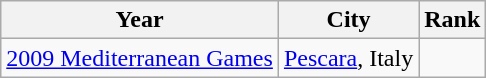<table class="sortable wikitable">
<tr>
<th>Year</th>
<th>City</th>
<th>Rank</th>
</tr>
<tr>
<td><a href='#'>2009 Mediterranean Games</a></td>
<td><a href='#'>Pescara</a>, Italy</td>
<td></td>
</tr>
</table>
